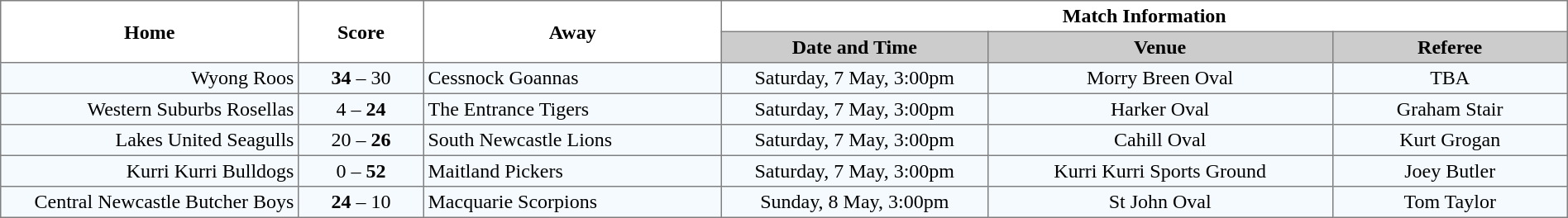<table border="1" cellpadding="3" cellspacing="0" width="100%" style="border-collapse:collapse;  text-align:center;">
<tr>
<th rowspan="2" width="19%">Home</th>
<th rowspan="2" width="8%">Score</th>
<th rowspan="2" width="19%">Away</th>
<th colspan="3">Match Information</th>
</tr>
<tr bgcolor="#CCCCCC">
<th width="17%">Date and Time</th>
<th width="22%">Venue</th>
<th width="50%">Referee</th>
</tr>
<tr style="text-align:center; background:#f5faff;">
<td align="right">Wyong Roos </td>
<td><strong>34</strong> – 30</td>
<td align="left"> Cessnock Goannas</td>
<td>Saturday, 7 May, 3:00pm</td>
<td>Morry Breen Oval</td>
<td>TBA</td>
</tr>
<tr style="text-align:center; background:#f5faff;">
<td align="right">Western Suburbs Rosellas </td>
<td>4 – <strong>24</strong></td>
<td align="left"> The Entrance Tigers</td>
<td>Saturday, 7 May, 3:00pm</td>
<td>Harker Oval</td>
<td>Graham Stair</td>
</tr>
<tr style="text-align:center; background:#f5faff;">
<td align="right">Lakes United Seagulls </td>
<td>20 – <strong>26</strong></td>
<td align="left"> South Newcastle Lions</td>
<td>Saturday, 7 May, 3:00pm</td>
<td>Cahill Oval</td>
<td>Kurt Grogan</td>
</tr>
<tr style="text-align:center; background:#f5faff;">
<td align="right">Kurri Kurri Bulldogs </td>
<td>0 – <strong>52</strong></td>
<td align="left"> Maitland Pickers</td>
<td>Saturday, 7 May, 3:00pm</td>
<td>Kurri Kurri Sports Ground</td>
<td>Joey Butler</td>
</tr>
<tr style="text-align:center; background:#f5faff;">
<td align="right">Central Newcastle Butcher Boys </td>
<td><strong>24</strong> – 10</td>
<td align="left"> Macquarie Scorpions</td>
<td>Sunday, 8 May, 3:00pm</td>
<td>St John Oval</td>
<td>Tom Taylor</td>
</tr>
</table>
